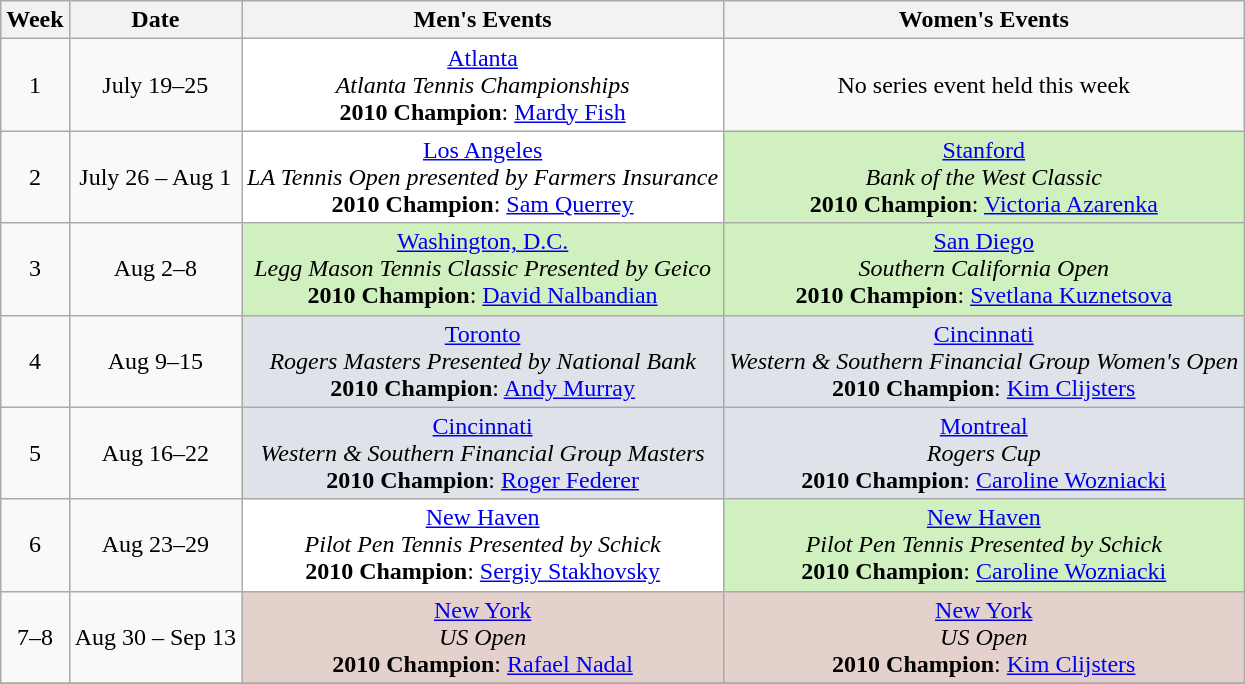<table class="wikitable">
<tr>
<th>Week</th>
<th>Date</th>
<th>Men's Events</th>
<th>Women's Events</th>
</tr>
<tr align=center>
<td>1</td>
<td>July 19–25</td>
<td bgcolor="#ffffff"><a href='#'>Atlanta</a><br><em>Atlanta Tennis Championships</em><br><strong>2010 Champion</strong>:  <a href='#'>Mardy Fish</a></td>
<td>No series event held this week</td>
</tr>
<tr align=center>
<td>2</td>
<td>July 26 – Aug 1</td>
<td bgcolor="#ffffff"><a href='#'>Los Angeles</a><br><em>LA Tennis Open presented by Farmers Insurance</em><br><strong>2010 Champion</strong>:  <a href='#'>Sam Querrey</a></td>
<td bgcolor="d0f0c0"><a href='#'>Stanford</a><br><em>Bank of the West Classic</em><br><strong>2010 Champion</strong>:  <a href='#'>Victoria Azarenka</a></td>
</tr>
<tr align=center>
<td>3</td>
<td>Aug 2–8</td>
<td bgcolor="d0f0c0"><a href='#'>Washington, D.C.</a><br><em>Legg Mason Tennis Classic Presented by Geico</em> <br><strong>2010 Champion</strong>:  <a href='#'>David Nalbandian</a></td>
<td bgcolor="d0f0c0"><a href='#'>San Diego</a><br><em>Southern California Open</em><br><strong>2010 Champion</strong>:  <a href='#'>Svetlana Kuznetsova</a></td>
</tr>
<tr align=center>
<td>4</td>
<td>Aug 9–15</td>
<td bgcolor="#dfe2e9"><a href='#'>Toronto</a><br><em>Rogers Masters Presented by National Bank</em><br><strong>2010 Champion</strong>:  <a href='#'>Andy Murray</a></td>
<td bgcolor="#dfe2e9"><a href='#'>Cincinnati</a><br><em>Western & Southern Financial Group Women's Open</em><br><strong>2010 Champion</strong>:  <a href='#'>Kim Clijsters</a></td>
</tr>
<tr align=center>
<td>5</td>
<td>Aug 16–22</td>
<td bgcolor="#dfe2e9"><a href='#'>Cincinnati</a><br><em>Western & Southern Financial Group Masters</em><br><strong>2010 Champion</strong>:  <a href='#'>Roger Federer</a></td>
<td bgcolor="#dfe2e9"><a href='#'>Montreal</a><br><em>Rogers Cup</em><br><strong>2010 Champion</strong>:   <a href='#'>Caroline Wozniacki</a></td>
</tr>
<tr align=center>
<td>6</td>
<td>Aug 23–29</td>
<td bgcolor="#ffffff"><a href='#'>New Haven</a><br> <em>Pilot Pen Tennis Presented by Schick</em><br><strong>2010 Champion</strong>:  <a href='#'>Sergiy Stakhovsky</a></td>
<td bgcolor="d0f0c0"><a href='#'>New Haven</a><br> <em>Pilot Pen Tennis Presented by Schick</em><br><strong>2010 Champion</strong>:  <a href='#'>Caroline Wozniacki</a></td>
</tr>
<tr align=center>
<td>7–8</td>
<td>Aug 30 – Sep 13</td>
<td bgcolor="#e5d1cb"><a href='#'>New York</a><br> <em>US Open</em><br><strong>2010 Champion</strong>:   <a href='#'>Rafael Nadal</a></td>
<td bgcolor="#e5d1cb"><a href='#'>New York</a><br> <em>US Open</em><br><strong>2010 Champion</strong>:  <a href='#'>Kim Clijsters</a></td>
</tr>
<tr align=center>
</tr>
</table>
